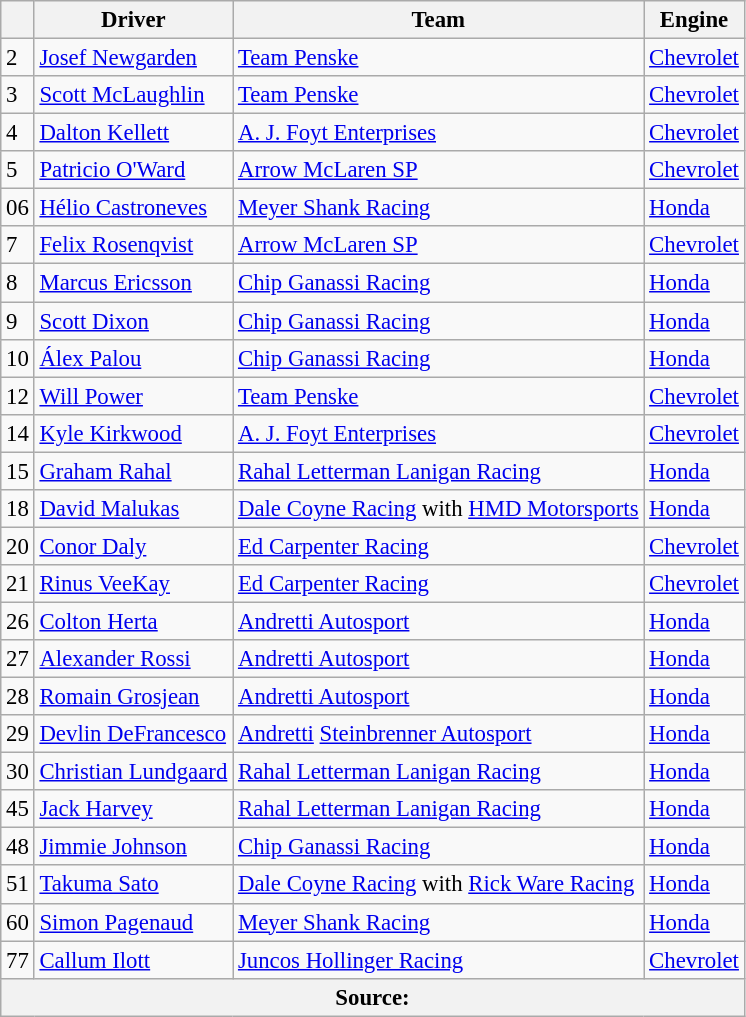<table class="wikitable" style="font-size: 95%;">
<tr>
<th align=center></th>
<th>Driver</th>
<th>Team</th>
<th>Engine</th>
</tr>
<tr>
<td>2</td>
<td> <a href='#'>Josef Newgarden</a></td>
<td><a href='#'>Team Penske</a></td>
<td><a href='#'>Chevrolet</a></td>
</tr>
<tr>
<td>3</td>
<td> <a href='#'>Scott McLaughlin</a></td>
<td><a href='#'>Team Penske</a></td>
<td><a href='#'>Chevrolet</a></td>
</tr>
<tr>
<td>4</td>
<td> <a href='#'>Dalton Kellett</a></td>
<td><a href='#'>A. J. Foyt Enterprises</a></td>
<td><a href='#'>Chevrolet</a></td>
</tr>
<tr>
<td>5</td>
<td> <a href='#'>Patricio O'Ward</a></td>
<td><a href='#'>Arrow McLaren SP</a></td>
<td><a href='#'>Chevrolet</a></td>
</tr>
<tr>
<td>06</td>
<td> <a href='#'>Hélio Castroneves</a></td>
<td><a href='#'>Meyer Shank Racing</a></td>
<td><a href='#'>Honda</a></td>
</tr>
<tr>
<td>7</td>
<td> <a href='#'>Felix Rosenqvist</a></td>
<td><a href='#'>Arrow McLaren SP</a></td>
<td><a href='#'>Chevrolet</a></td>
</tr>
<tr>
<td>8</td>
<td> <a href='#'>Marcus Ericsson</a></td>
<td><a href='#'>Chip Ganassi Racing</a></td>
<td><a href='#'>Honda</a></td>
</tr>
<tr>
<td>9</td>
<td> <a href='#'>Scott Dixon</a></td>
<td><a href='#'>Chip Ganassi Racing</a></td>
<td><a href='#'>Honda</a></td>
</tr>
<tr>
<td>10</td>
<td> <a href='#'>Álex Palou</a> <strong></strong></td>
<td><a href='#'>Chip Ganassi Racing</a></td>
<td><a href='#'>Honda</a></td>
</tr>
<tr>
<td>12</td>
<td> <a href='#'>Will Power</a> <strong></strong></td>
<td><a href='#'>Team Penske</a></td>
<td><a href='#'>Chevrolet</a></td>
</tr>
<tr>
<td>14</td>
<td> <a href='#'>Kyle Kirkwood</a> <strong></strong></td>
<td><a href='#'>A. J. Foyt Enterprises</a></td>
<td><a href='#'>Chevrolet</a></td>
</tr>
<tr>
<td>15</td>
<td> <a href='#'>Graham Rahal</a></td>
<td><a href='#'>Rahal Letterman Lanigan Racing</a></td>
<td><a href='#'>Honda</a></td>
</tr>
<tr>
<td>18</td>
<td> <a href='#'>David Malukas</a> <strong></strong></td>
<td><a href='#'>Dale Coyne Racing</a> with <a href='#'>HMD Motorsports</a></td>
<td><a href='#'>Honda</a></td>
</tr>
<tr>
<td>20</td>
<td> <a href='#'>Conor Daly</a></td>
<td><a href='#'>Ed Carpenter Racing</a></td>
<td><a href='#'>Chevrolet</a></td>
</tr>
<tr>
<td>21</td>
<td> <a href='#'>Rinus VeeKay</a></td>
<td><a href='#'>Ed Carpenter Racing</a></td>
<td><a href='#'>Chevrolet</a></td>
</tr>
<tr>
<td>26</td>
<td> <a href='#'>Colton Herta</a></td>
<td><a href='#'>Andretti Autosport</a></td>
<td><a href='#'>Honda</a></td>
</tr>
<tr>
<td>27</td>
<td> <a href='#'>Alexander Rossi</a></td>
<td><a href='#'>Andretti Autosport</a></td>
<td><a href='#'>Honda</a></td>
</tr>
<tr>
<td>28</td>
<td> <a href='#'>Romain Grosjean</a></td>
<td><a href='#'>Andretti Autosport</a></td>
<td><a href='#'>Honda</a></td>
</tr>
<tr>
<td>29</td>
<td> <a href='#'>Devlin DeFrancesco</a> <strong></strong></td>
<td><a href='#'>Andretti</a> <a href='#'>Steinbrenner Autosport</a></td>
<td><a href='#'>Honda</a></td>
</tr>
<tr>
<td>30</td>
<td> <a href='#'>Christian Lundgaard</a> <strong></strong></td>
<td><a href='#'>Rahal Letterman Lanigan Racing</a></td>
<td><a href='#'>Honda</a></td>
</tr>
<tr>
<td>45</td>
<td> <a href='#'>Jack Harvey</a></td>
<td><a href='#'>Rahal Letterman Lanigan Racing</a></td>
<td><a href='#'>Honda</a></td>
</tr>
<tr>
<td>48</td>
<td> <a href='#'>Jimmie Johnson</a></td>
<td><a href='#'>Chip Ganassi Racing</a></td>
<td><a href='#'>Honda</a></td>
</tr>
<tr>
<td>51</td>
<td> <a href='#'>Takuma Sato</a> <strong></strong></td>
<td><a href='#'>Dale Coyne Racing</a> with <a href='#'>Rick Ware Racing</a></td>
<td><a href='#'>Honda</a></td>
</tr>
<tr>
<td>60</td>
<td> <a href='#'>Simon Pagenaud</a></td>
<td><a href='#'>Meyer Shank Racing</a></td>
<td><a href='#'>Honda</a></td>
</tr>
<tr>
<td>77</td>
<td> <a href='#'>Callum Ilott</a> <strong></strong></td>
<td><a href='#'>Juncos Hollinger Racing</a></td>
<td><a href='#'>Chevrolet</a></td>
</tr>
<tr>
<th colspan=4>Source:</th>
</tr>
</table>
